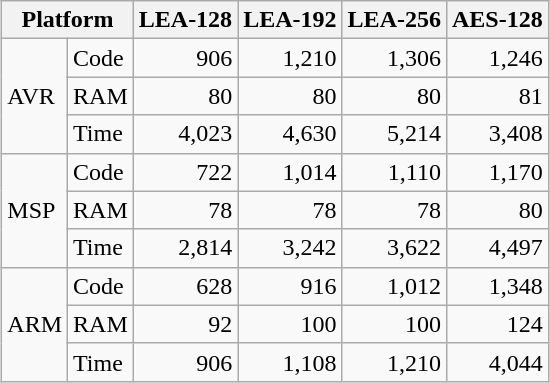<table class="wikitable" style="margin-left: auto; margin-right:auto; border: none;">
<tr>
<th colspan="2">Platform</th>
<th>LEA-128</th>
<th>LEA-192</th>
<th>LEA-256</th>
<th>AES-128</th>
</tr>
<tr>
<td rowspan="3">AVR</td>
<td>Code</td>
<td align="right">906</td>
<td align="right">1,210</td>
<td align="right">1,306</td>
<td align="right">1,246</td>
</tr>
<tr>
<td>RAM</td>
<td align="right">80</td>
<td align="right">80</td>
<td align="right">80</td>
<td align="right">81</td>
</tr>
<tr>
<td>Time</td>
<td align="right">4,023</td>
<td align="right">4,630</td>
<td align="right">5,214</td>
<td align="right">3,408</td>
</tr>
<tr>
<td rowspan="3">MSP</td>
<td>Code</td>
<td align="right">722</td>
<td align="right">1,014</td>
<td align="right">1,110</td>
<td align="right">1,170</td>
</tr>
<tr>
<td>RAM</td>
<td align="right">78</td>
<td align="right">78</td>
<td align="right">78</td>
<td align="right">80</td>
</tr>
<tr>
<td>Time</td>
<td align="right">2,814</td>
<td align="right">3,242</td>
<td align="right">3,622</td>
<td align="right">4,497</td>
</tr>
<tr>
<td rowspan="3">ARM</td>
<td>Code</td>
<td align="right">628</td>
<td align="right">916</td>
<td align="right">1,012</td>
<td align="right">1,348</td>
</tr>
<tr>
<td>RAM</td>
<td align="right">92</td>
<td align="right">100</td>
<td align="right">100</td>
<td align="right">124</td>
</tr>
<tr>
<td>Time</td>
<td align="right">906</td>
<td align="right">1,108</td>
<td align="right">1,210</td>
<td align="right">4,044</td>
</tr>
</table>
